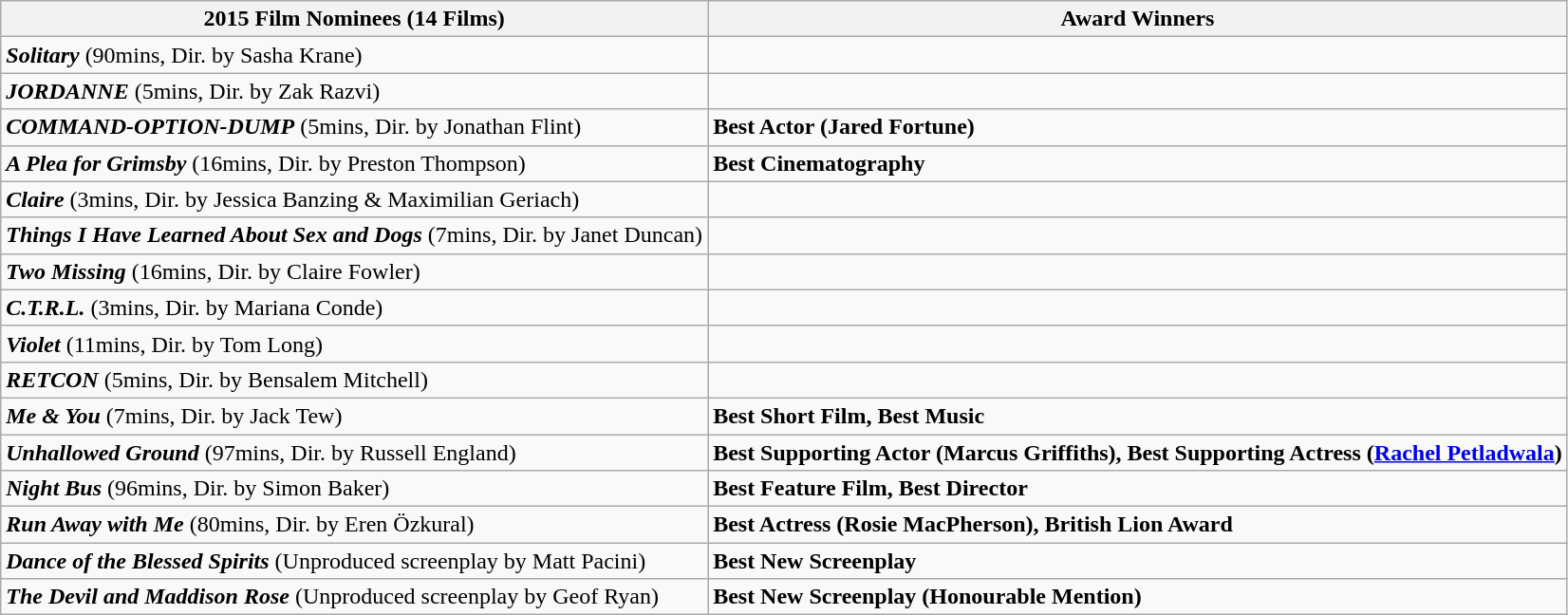<table class="wikitable mw-collapsible mw-collapsed">
<tr>
<th><strong>2015 Film Nominees (14 Films)</strong></th>
<th><strong>Award Winners</strong></th>
</tr>
<tr>
<td><strong><em>Solitary</em></strong> (90mins, Dir. by Sasha Krane)</td>
<td></td>
</tr>
<tr>
<td><strong><em>JORDANNE</em></strong> (5mins, Dir. by Zak Razvi)</td>
<td></td>
</tr>
<tr>
<td><strong><em>COMMAND-OPTION-DUMP</em></strong> (5mins, Dir. by Jonathan Flint)</td>
<td><strong>Best Actor (Jared Fortune)</strong></td>
</tr>
<tr>
<td><strong><em>A Plea for Grimsby</em></strong> (16mins, Dir. by Preston Thompson)</td>
<td><strong>Best Cinematography</strong></td>
</tr>
<tr>
<td><strong><em>Claire</em></strong> (3mins, Dir. by Jessica Banzing & Maximilian Geriach)</td>
<td></td>
</tr>
<tr>
<td><strong><em>Things I Have Learned About Sex and Dogs</em></strong> (7mins, Dir. by Janet Duncan)</td>
<td></td>
</tr>
<tr>
<td><strong><em>Two Missing</em></strong> (16mins, Dir. by Claire Fowler)</td>
<td></td>
</tr>
<tr>
<td><strong><em>C.T.R.L.</em></strong> (3mins, Dir. by Mariana Conde)</td>
<td></td>
</tr>
<tr>
<td><strong><em>Violet</em></strong> (11mins, Dir. by Tom Long)</td>
<td></td>
</tr>
<tr>
<td><strong><em>RETCON</em></strong> (5mins, Dir. by Bensalem Mitchell)</td>
<td></td>
</tr>
<tr>
<td><strong><em>Me & You</em></strong> (7mins, Dir. by Jack Tew)</td>
<td><strong>Best Short Film, Best Music</strong></td>
</tr>
<tr>
<td><strong><em>Unhallowed Ground</em></strong> (97mins, Dir. by Russell England)</td>
<td><strong>Best Supporting Actor (Marcus Griffiths), Best Supporting Actress (<a href='#'>Rachel Petladwala</a>)</strong></td>
</tr>
<tr>
<td><strong><em>Night Bus</em></strong> (96mins, Dir. by Simon Baker)</td>
<td><strong>Best Feature Film, Best Director</strong></td>
</tr>
<tr>
<td><strong><em>Run Away with Me</em></strong> (80mins, Dir. by Eren Özkural)</td>
<td><strong>Best Actress (Rosie MacPherson), British Lion Award</strong></td>
</tr>
<tr>
<td><strong><em>Dance of the Blessed Spirits</em></strong> (Unproduced screenplay by Matt  Pacini)</td>
<td><strong>Best New Screenplay</strong></td>
</tr>
<tr>
<td><strong><em>The Devil and Maddison Rose</em></strong> (Unproduced screenplay by Geof Ryan)</td>
<td><strong>Best New Screenplay (Honourable Mention)</strong></td>
</tr>
</table>
